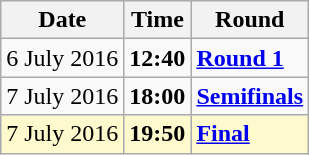<table class="wikitable">
<tr>
<th>Date</th>
<th>Time</th>
<th>Round</th>
</tr>
<tr>
<td>6 July 2016</td>
<td><strong>12:40</strong></td>
<td><strong><a href='#'>Round 1</a></strong></td>
</tr>
<tr>
<td>7 July 2016</td>
<td><strong>18:00</strong></td>
<td><strong><a href='#'>Semifinals</a></strong></td>
</tr>
<tr style=background:lemonchiffon>
<td>7 July 2016</td>
<td><strong>19:50</strong></td>
<td><strong><a href='#'>Final</a></strong></td>
</tr>
</table>
